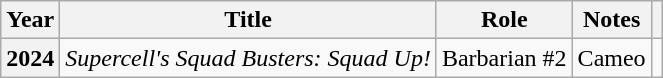<table class="wikitable plainrowheaders sortable" style="margin-right: 0;">
<tr>
<th scope="col">Year</th>
<th scope="col">Title</th>
<th scope="col">Role</th>
<th scope="col" class="unsortable">Notes</th>
<th scope="col" class="unsortable"></th>
</tr>
<tr>
<th scope=row>2024</th>
<td><em>Supercell's Squad Busters: Squad Up!</em></td>
<td>Barbarian #2</td>
<td>Cameo</td>
<td></td>
</tr>
</table>
